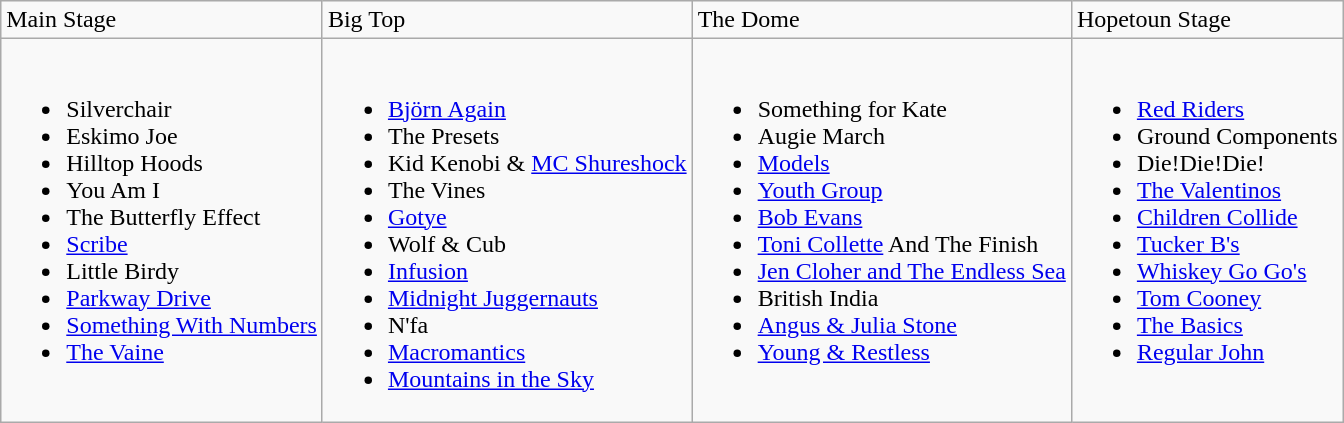<table class="wikitable">
<tr>
<td>Main Stage</td>
<td>Big Top</td>
<td>The Dome</td>
<td>Hopetoun Stage</td>
</tr>
<tr valign="top">
<td><br><ul><li>Silverchair</li><li>Eskimo Joe</li><li>Hilltop Hoods</li><li>You Am I</li><li>The Butterfly Effect</li><li><a href='#'>Scribe</a></li><li>Little Birdy</li><li><a href='#'>Parkway Drive</a></li><li><a href='#'>Something With Numbers</a></li><li><a href='#'>The Vaine</a></li></ul></td>
<td><br><ul><li><a href='#'>Björn Again</a></li><li>The Presets</li><li>Kid Kenobi & <a href='#'>MC Shureshock</a></li><li>The Vines</li><li><a href='#'>Gotye</a></li><li>Wolf & Cub</li><li><a href='#'>Infusion</a></li><li><a href='#'>Midnight Juggernauts</a></li><li>N'fa</li><li><a href='#'>Macromantics</a></li><li><a href='#'>Mountains in the Sky</a></li></ul></td>
<td><br><ul><li>Something for Kate</li><li>Augie March</li><li><a href='#'>Models</a></li><li><a href='#'>Youth Group</a></li><li><a href='#'>Bob Evans</a></li><li><a href='#'>Toni Collette</a> And The Finish</li><li><a href='#'>Jen Cloher and The Endless Sea</a></li><li>British India</li><li><a href='#'>Angus & Julia Stone</a></li><li><a href='#'>Young & Restless</a></li></ul></td>
<td><br><ul><li><a href='#'>Red Riders</a></li><li>Ground Components</li><li>Die!Die!Die!</li><li><a href='#'>The Valentinos</a></li><li><a href='#'>Children Collide</a></li><li><a href='#'>Tucker B's</a></li><li><a href='#'>Whiskey Go Go's</a></li><li><a href='#'>Tom Cooney</a></li><li><a href='#'>The Basics</a></li><li><a href='#'>Regular John</a></li></ul></td>
</tr>
</table>
